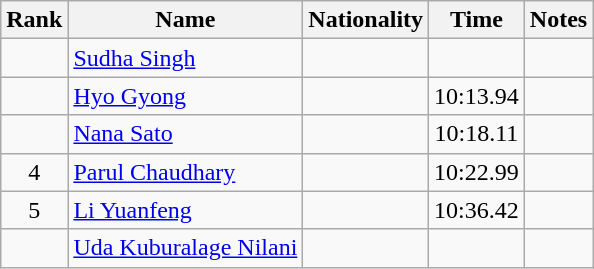<table class="wikitable sortable" style="text-align:center">
<tr>
<th>Rank</th>
<th>Name</th>
<th>Nationality</th>
<th>Time</th>
<th>Notes</th>
</tr>
<tr>
<td></td>
<td align=left><a href='#'>Sudha Singh</a></td>
<td align=left></td>
<td></td>
<td></td>
</tr>
<tr>
<td></td>
<td align=left><a href='#'>Hyo Gyong</a></td>
<td align=left></td>
<td>10:13.94</td>
<td></td>
</tr>
<tr>
<td></td>
<td align=left><a href='#'>Nana Sato</a></td>
<td align=left></td>
<td>10:18.11</td>
<td></td>
</tr>
<tr>
<td>4</td>
<td align=left><a href='#'>Parul Chaudhary</a></td>
<td align=left></td>
<td>10:22.99</td>
<td></td>
</tr>
<tr>
<td>5</td>
<td align=left><a href='#'>Li Yuanfeng</a></td>
<td align=left></td>
<td>10:36.42</td>
<td></td>
</tr>
<tr>
<td></td>
<td align=left><a href='#'>Uda Kuburalage Nilani</a></td>
<td align=left></td>
<td></td>
<td></td>
</tr>
</table>
